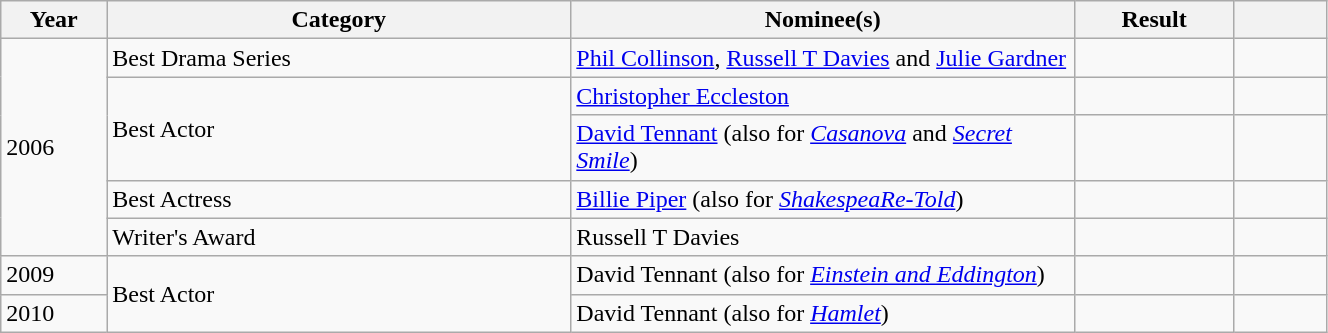<table class="wikitable" style="width:70%">
<tr>
<th style="width:8%">Year</th>
<th style="width:35%">Category</th>
<th style="width:38%">Nominee(s)</th>
<th style="width:12%">Result</th>
<th style="width:7%"></th>
</tr>
<tr>
<td rowspan="5">2006</td>
<td>Best Drama Series</td>
<td><a href='#'>Phil Collinson</a>, <a href='#'>Russell T Davies</a> and <a href='#'>Julie Gardner</a></td>
<td></td>
<td></td>
</tr>
<tr>
<td rowspan="2">Best Actor</td>
<td><a href='#'>Christopher Eccleston</a></td>
<td></td>
<td></td>
</tr>
<tr>
<td><a href='#'>David Tennant</a> (also for <em><a href='#'>Casanova</a></em> and <em><a href='#'>Secret Smile</a></em>)</td>
<td></td>
<td></td>
</tr>
<tr>
<td>Best Actress</td>
<td><a href='#'>Billie Piper</a> (also for <em><a href='#'>ShakespeaRe-Told</a></em>)</td>
<td></td>
<td></td>
</tr>
<tr>
<td>Writer's Award</td>
<td>Russell T Davies</td>
<td></td>
<td></td>
</tr>
<tr>
<td>2009</td>
<td rowspan="2">Best Actor</td>
<td>David Tennant (also for <em><a href='#'>Einstein and Eddington</a></em>)</td>
<td></td>
<td></td>
</tr>
<tr>
<td>2010</td>
<td>David Tennant (also for <em><a href='#'>Hamlet</a></em>)</td>
<td></td>
<td></td>
</tr>
</table>
